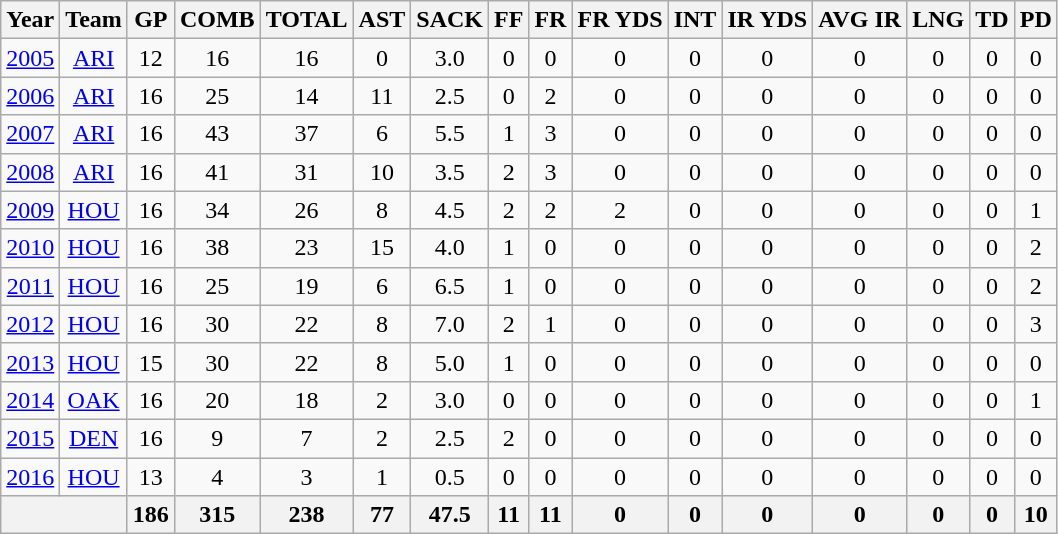<table class="wikitable" style="text-align:center">
<tr>
<th>Year</th>
<th>Team</th>
<th>GP</th>
<th>COMB</th>
<th>TOTAL</th>
<th>AST</th>
<th>SACK</th>
<th>FF</th>
<th>FR</th>
<th>FR YDS</th>
<th>INT</th>
<th>IR YDS</th>
<th>AVG IR</th>
<th>LNG</th>
<th>TD</th>
<th>PD</th>
</tr>
<tr>
<td><a href='#'>2005</a></td>
<td><a href='#'>ARI</a></td>
<td>12</td>
<td>16</td>
<td>16</td>
<td>0</td>
<td>3.0</td>
<td>0</td>
<td>0</td>
<td>0</td>
<td>0</td>
<td>0</td>
<td>0</td>
<td>0</td>
<td>0</td>
<td>0</td>
</tr>
<tr>
<td><a href='#'>2006</a></td>
<td><a href='#'>ARI</a></td>
<td>16</td>
<td>25</td>
<td>14</td>
<td>11</td>
<td>2.5</td>
<td>0</td>
<td>2</td>
<td>0</td>
<td>0</td>
<td>0</td>
<td>0</td>
<td>0</td>
<td>0</td>
<td>0</td>
</tr>
<tr>
<td><a href='#'>2007</a></td>
<td><a href='#'>ARI</a></td>
<td>16</td>
<td>43</td>
<td>37</td>
<td>6</td>
<td>5.5</td>
<td>1</td>
<td>3</td>
<td>0</td>
<td>0</td>
<td>0</td>
<td>0</td>
<td>0</td>
<td>0</td>
<td>0</td>
</tr>
<tr>
<td><a href='#'>2008</a></td>
<td><a href='#'>ARI</a></td>
<td>16</td>
<td>41</td>
<td>31</td>
<td>10</td>
<td>3.5</td>
<td>2</td>
<td>3</td>
<td>0</td>
<td>0</td>
<td>0</td>
<td>0</td>
<td>0</td>
<td>0</td>
<td>0</td>
</tr>
<tr>
<td><a href='#'>2009</a></td>
<td><a href='#'>HOU</a></td>
<td>16</td>
<td>34</td>
<td>26</td>
<td>8</td>
<td>4.5</td>
<td>2</td>
<td>2</td>
<td>2</td>
<td>0</td>
<td>0</td>
<td>0</td>
<td>0</td>
<td>0</td>
<td>1</td>
</tr>
<tr>
<td><a href='#'>2010</a></td>
<td><a href='#'>HOU</a></td>
<td>16</td>
<td>38</td>
<td>23</td>
<td>15</td>
<td>4.0</td>
<td>1</td>
<td>0</td>
<td>0</td>
<td>0</td>
<td>0</td>
<td>0</td>
<td>0</td>
<td>0</td>
<td>2</td>
</tr>
<tr>
<td><a href='#'>2011</a></td>
<td><a href='#'>HOU</a></td>
<td>16</td>
<td>25</td>
<td>19</td>
<td>6</td>
<td>6.5</td>
<td>1</td>
<td>0</td>
<td>0</td>
<td>0</td>
<td>0</td>
<td>0</td>
<td>0</td>
<td>0</td>
<td>2</td>
</tr>
<tr>
<td><a href='#'>2012</a></td>
<td><a href='#'>HOU</a></td>
<td>16</td>
<td>30</td>
<td>22</td>
<td>8</td>
<td>7.0</td>
<td>2</td>
<td>1</td>
<td>0</td>
<td>0</td>
<td>0</td>
<td>0</td>
<td>0</td>
<td>0</td>
<td>3</td>
</tr>
<tr>
<td><a href='#'>2013</a></td>
<td><a href='#'>HOU</a></td>
<td>15</td>
<td>30</td>
<td>22</td>
<td>8</td>
<td>5.0</td>
<td>1</td>
<td>0</td>
<td>0</td>
<td>0</td>
<td>0</td>
<td>0</td>
<td>0</td>
<td>0</td>
<td>0</td>
</tr>
<tr>
<td><a href='#'>2014</a></td>
<td><a href='#'>OAK</a></td>
<td>16</td>
<td>20</td>
<td>18</td>
<td>2</td>
<td>3.0</td>
<td>0</td>
<td>0</td>
<td>0</td>
<td>0</td>
<td>0</td>
<td>0</td>
<td>0</td>
<td>0</td>
<td>1</td>
</tr>
<tr>
<td><a href='#'>2015</a></td>
<td><a href='#'>DEN</a></td>
<td>16</td>
<td>9</td>
<td>7</td>
<td>2</td>
<td>2.5</td>
<td>2</td>
<td>0</td>
<td>0</td>
<td>0</td>
<td>0</td>
<td>0</td>
<td>0</td>
<td>0</td>
<td>0</td>
</tr>
<tr>
<td><a href='#'>2016</a></td>
<td><a href='#'>HOU</a></td>
<td>13</td>
<td>4</td>
<td>3</td>
<td>1</td>
<td>0.5</td>
<td>0</td>
<td>0</td>
<td>0</td>
<td>0</td>
<td>0</td>
<td>0</td>
<td>0</td>
<td>0</td>
<td>0</td>
</tr>
<tr>
<th colspan="2"></th>
<th>186</th>
<th>315</th>
<th>238</th>
<th>77</th>
<th>47.5</th>
<th>11</th>
<th>11</th>
<th>0</th>
<th>0</th>
<th>0</th>
<th>0</th>
<th>0</th>
<th>0</th>
<th>10</th>
</tr>
</table>
